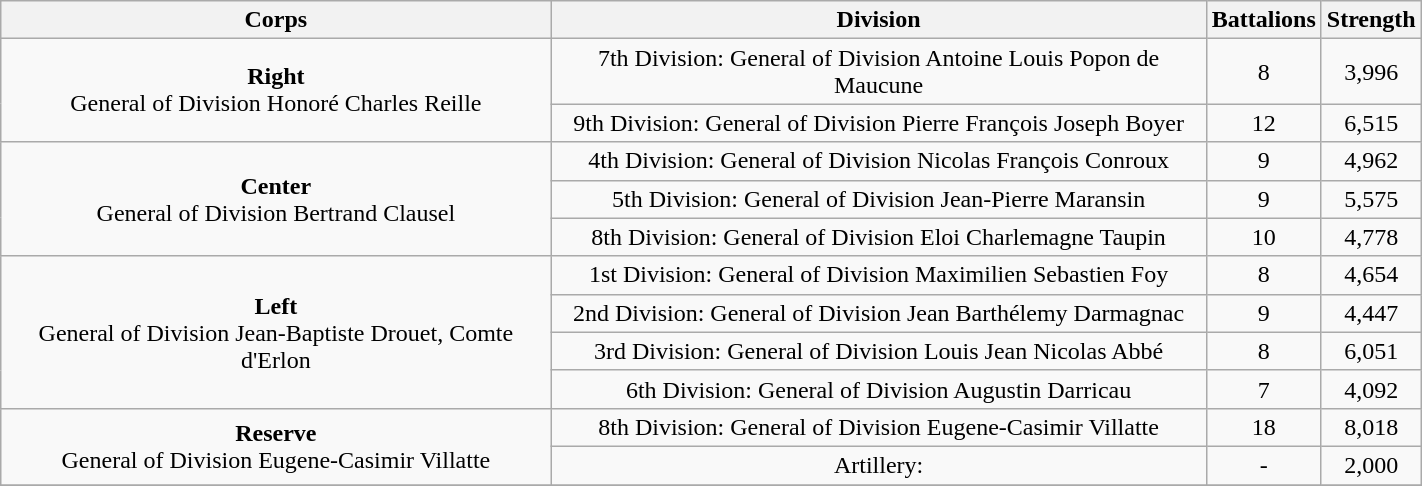<table class="wikitable" style="text-align:center; width:75%;">
<tr>
<th>Corps</th>
<th>Division</th>
<th>Battalions</th>
<th>Strength</th>
</tr>
<tr>
<td ROWSPAN=2><strong>Right</strong><br>General of Division Honoré Charles Reille</td>
<td>7th Division: General of Division Antoine Louis Popon de Maucune</td>
<td>8</td>
<td>3,996</td>
</tr>
<tr>
<td>9th Division: General of Division Pierre François Joseph Boyer</td>
<td>12</td>
<td>6,515</td>
</tr>
<tr>
<td ROWSPAN=3><strong>Center</strong><br>General of Division Bertrand Clausel</td>
<td>4th Division: General of Division Nicolas François Conroux</td>
<td>9</td>
<td>4,962</td>
</tr>
<tr>
<td>5th Division: General of Division Jean-Pierre Maransin</td>
<td>9</td>
<td>5,575</td>
</tr>
<tr>
<td>8th Division: General of Division Eloi Charlemagne Taupin</td>
<td>10</td>
<td>4,778</td>
</tr>
<tr>
<td ROWSPAN=4><strong>Left</strong><br>General of Division Jean-Baptiste Drouet, Comte d'Erlon</td>
<td>1st Division: General of Division Maximilien Sebastien Foy</td>
<td>8</td>
<td>4,654</td>
</tr>
<tr>
<td>2nd Division: General of Division Jean Barthélemy Darmagnac</td>
<td>9</td>
<td>4,447</td>
</tr>
<tr>
<td>3rd Division: General of Division Louis Jean Nicolas Abbé</td>
<td>8</td>
<td>6,051</td>
</tr>
<tr>
<td>6th Division: General of Division Augustin Darricau</td>
<td>7</td>
<td>4,092</td>
</tr>
<tr>
<td ROWSPAN=2><strong>Reserve</strong><br>General of Division Eugene-Casimir Villatte</td>
<td>8th Division: General of Division Eugene-Casimir Villatte</td>
<td>18</td>
<td>8,018</td>
</tr>
<tr>
<td>Artillery:</td>
<td>-</td>
<td>2,000</td>
</tr>
<tr>
</tr>
</table>
